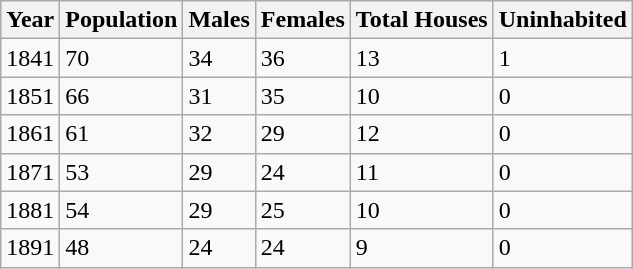<table class="wikitable">
<tr>
<th>Year</th>
<th>Population</th>
<th>Males</th>
<th>Females</th>
<th>Total Houses</th>
<th>Uninhabited</th>
</tr>
<tr>
<td>1841</td>
<td>70</td>
<td>34</td>
<td>36</td>
<td>13</td>
<td>1</td>
</tr>
<tr>
<td>1851</td>
<td>66</td>
<td>31</td>
<td>35</td>
<td>10</td>
<td>0</td>
</tr>
<tr>
<td>1861</td>
<td>61</td>
<td>32</td>
<td>29</td>
<td>12</td>
<td>0</td>
</tr>
<tr>
<td>1871</td>
<td>53</td>
<td>29</td>
<td>24</td>
<td>11</td>
<td>0</td>
</tr>
<tr>
<td>1881</td>
<td>54</td>
<td>29</td>
<td>25</td>
<td>10</td>
<td>0</td>
</tr>
<tr>
<td>1891</td>
<td>48</td>
<td>24</td>
<td>24</td>
<td>9</td>
<td>0</td>
</tr>
</table>
